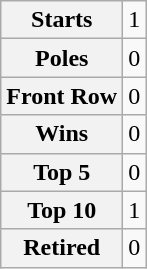<table class="wikitable" style="text-align:center">
<tr>
<th>Starts</th>
<td>1</td>
</tr>
<tr>
<th>Poles</th>
<td>0</td>
</tr>
<tr>
<th>Front Row</th>
<td>0</td>
</tr>
<tr>
<th>Wins</th>
<td>0</td>
</tr>
<tr>
<th>Top 5</th>
<td>0</td>
</tr>
<tr>
<th>Top 10</th>
<td>1</td>
</tr>
<tr>
<th>Retired</th>
<td>0</td>
</tr>
</table>
